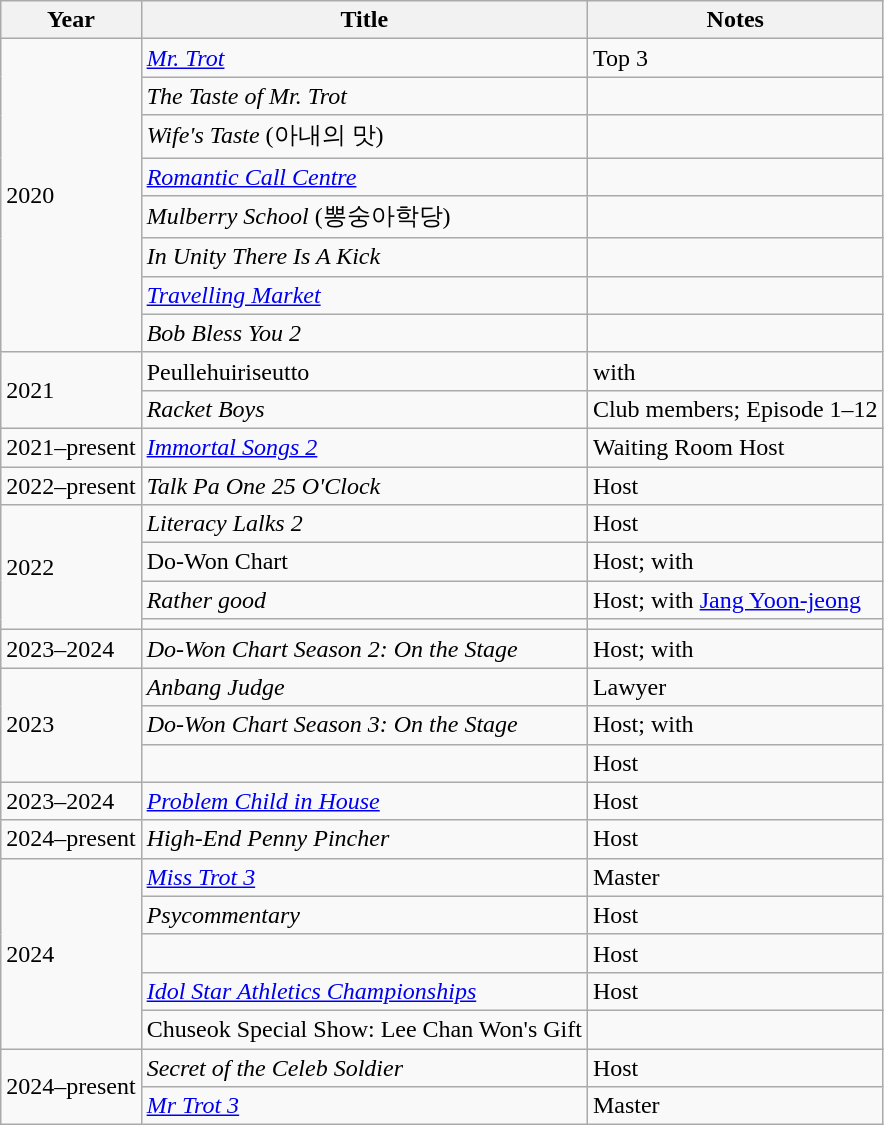<table class="wikitable">
<tr>
<th>Year</th>
<th>Title</th>
<th>Notes</th>
</tr>
<tr>
<td rowspan="8">2020</td>
<td><em><a href='#'>Mr. Trot</a></em></td>
<td>Top 3</td>
</tr>
<tr>
<td><em>The Taste of Mr. Trot</em></td>
<td></td>
</tr>
<tr>
<td><em>Wife's Taste</em> (아내의 맛)</td>
<td></td>
</tr>
<tr>
<td><em><a href='#'>Romantic Call Centre</a></em></td>
<td></td>
</tr>
<tr>
<td><em>Mulberry School</em> (뽕숭아학당)</td>
<td></td>
</tr>
<tr>
<td><em>In Unity There Is A Kick</em></td>
<td></td>
</tr>
<tr>
<td><em><a href='#'>Travelling Market</a></em></td>
<td></td>
</tr>
<tr>
<td><em>Bob Bless You 2</em></td>
<td></td>
</tr>
<tr>
<td rowspan="2">2021</td>
<td>Peullehuiriseutto</td>
<td>with </td>
</tr>
<tr>
<td><em>Racket Boys</em></td>
<td>Club members; Episode 1–12</td>
</tr>
<tr>
<td>2021–present</td>
<td><a href='#'><em>Immortal Songs 2</em></a></td>
<td>Waiting Room Host</td>
</tr>
<tr>
<td>2022–present</td>
<td><em>Talk Pa One 25 O'Clock</em></td>
<td>Host </td>
</tr>
<tr>
<td rowspan="4">2022</td>
<td><em>Literacy Lalks 2</em></td>
<td>Host</td>
</tr>
<tr>
<td>Do-Won Chart</td>
<td>Host; with </td>
</tr>
<tr>
<td><em>Rather good</em></td>
<td>Host; with <a href='#'>Jang Yoon-jeong</a></td>
</tr>
<tr>
<td><em></em></td>
<td></td>
</tr>
<tr>
<td>2023–2024</td>
<td><em>Do-Won Chart Season 2: On the Stage</em></td>
<td>Host; with </td>
</tr>
<tr>
<td rowspan="3">2023</td>
<td><em>Anbang Judge</em></td>
<td>Lawyer</td>
</tr>
<tr>
<td><em>Do-Won Chart Season 3: On the Stage</em></td>
<td>Host; with </td>
</tr>
<tr>
<td><em></em></td>
<td>Host</td>
</tr>
<tr>
<td>2023–2024</td>
<td><em><a href='#'>Problem Child in House</a></em></td>
<td>Host</td>
</tr>
<tr>
<td>2024–present</td>
<td><em>High-End Penny Pincher</em></td>
<td>Host</td>
</tr>
<tr>
<td rowspan="5">2024</td>
<td><em><a href='#'>Miss Trot 3</a></em></td>
<td>Master</td>
</tr>
<tr>
<td><em>Psycommentary</em></td>
<td>Host</td>
</tr>
<tr>
<td><em></em></td>
<td>Host</td>
</tr>
<tr>
<td><em><a href='#'>Idol Star Athletics Championships</a></em></td>
<td>Host</td>
</tr>
<tr>
<td>Chuseok Special Show: Lee Chan Won's Gift</td>
<td></td>
</tr>
<tr>
<td rowspan="2">2024–present</td>
<td><em>Secret of the Celeb Soldier</em></td>
<td>Host</td>
</tr>
<tr>
<td><em><a href='#'>Mr Trot 3</a></em></td>
<td>Master</td>
</tr>
</table>
